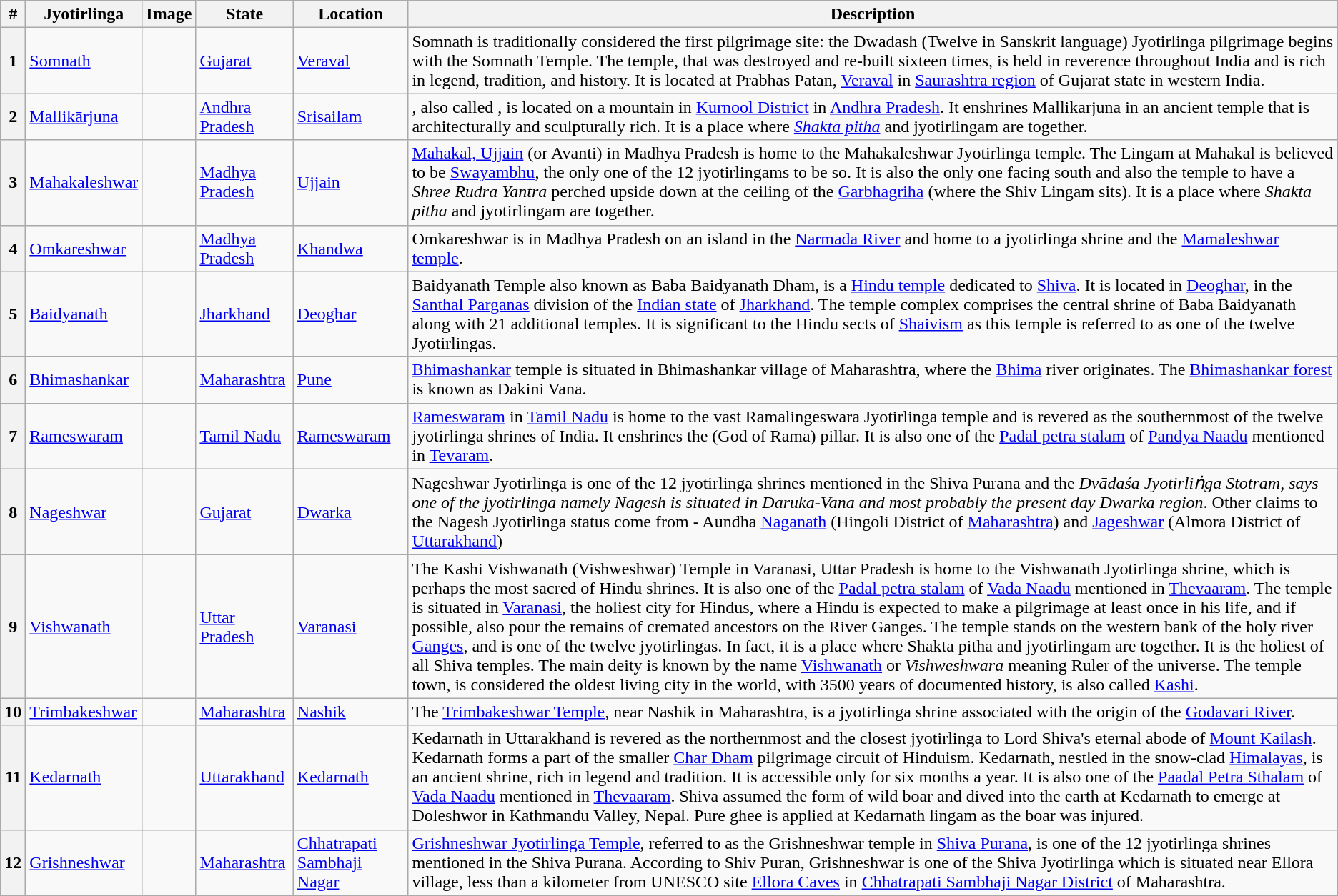<table class="wikitable sortable">
<tr>
<th>#</th>
<th>Jyotirlinga</th>
<th>Image</th>
<th>State</th>
<th>Location</th>
<th>Description</th>
</tr>
<tr>
<th>1</th>
<td><a href='#'>Somnath</a></td>
<td></td>
<td><a href='#'>Gujarat</a></td>
<td><a href='#'>Veraval</a></td>
<td>Somnath is traditionally considered the first pilgrimage site: the Dwadash (Twelve in Sanskrit language) Jyotirlinga pilgrimage begins with the Somnath Temple. The temple, that was destroyed and re-built sixteen times, is held in reverence throughout India and is rich in legend, tradition, and history. It is located at Prabhas Patan, <a href='#'>Veraval</a> in <a href='#'>Saurashtra region</a> of Gujarat state in western India.</td>
</tr>
<tr>
<th>2</th>
<td><a href='#'>Mallikārjuna</a></td>
<td></td>
<td><a href='#'>Andhra Pradesh</a></td>
<td><a href='#'>Srisailam</a></td>
<td>, also called <a href='#'></a>, is located on a mountain in <a href='#'>Kurnool District</a> in <a href='#'>Andhra Pradesh</a>. It enshrines Mallikarjuna in an ancient temple that is architecturally and sculpturally rich. It is a place where <em><a href='#'>Shakta pitha</a></em> and jyotirlingam are together.</td>
</tr>
<tr>
<th>3</th>
<td><a href='#'>Mahakaleshwar</a></td>
<td></td>
<td><a href='#'>Madhya Pradesh</a></td>
<td><a href='#'>Ujjain</a></td>
<td><a href='#'>Mahakal, Ujjain</a> (or Avanti) in Madhya Pradesh is home to the Mahakaleshwar Jyotirlinga temple. The Lingam at Mahakal is believed to be <a href='#'>Swayambhu</a>, the only one of the 12 jyotirlingams to be so. It is also the only one facing south and also the temple to have a <em>Shree Rudra Yantra</em> perched upside down at the ceiling of the <a href='#'>Garbhagriha</a> (where the Shiv Lingam sits). It is a place where <em>Shakta pitha</em> and jyotirlingam are together.</td>
</tr>
<tr>
<th>4</th>
<td><a href='#'>Omkareshwar</a></td>
<td></td>
<td><a href='#'>Madhya Pradesh</a></td>
<td><a href='#'>Khandwa</a></td>
<td>Omkareshwar is in Madhya Pradesh on an island in the <a href='#'>Narmada River</a> and home to a jyotirlinga shrine and the <a href='#'>Mamaleshwar temple</a>.</td>
</tr>
<tr>
<th>5</th>
<td><a href='#'>Baidyanath</a></td>
<td></td>
<td><a href='#'>Jharkhand</a></td>
<td><a href='#'>Deoghar</a></td>
<td>Baidyanath Temple also known as Baba Baidyanath Dham, is a <a href='#'>Hindu temple</a> dedicated to <a href='#'>Shiva</a>. It is located in <a href='#'>Deoghar</a>, in the <a href='#'>Santhal Parganas</a> division of the <a href='#'>Indian state</a> of <a href='#'>Jharkhand</a>. The temple complex comprises the central shrine of Baba Baidyanath along with 21 additional temples. It is significant to the Hindu sects of <a href='#'>Shaivism</a> as this temple is referred to as one of the twelve Jyotirlingas.</td>
</tr>
<tr>
<th>6</th>
<td><a href='#'>Bhimashankar</a></td>
<td></td>
<td><a href='#'>Maharashtra</a></td>
<td><a href='#'>Pune</a></td>
<td><a href='#'>Bhimashankar</a> temple is situated in Bhimashankar village of Maharashtra, where the <a href='#'>Bhima</a> river originates. The <a href='#'>Bhimashankar forest</a> is known as Dakini Vana.</td>
</tr>
<tr>
<th>7</th>
<td><a href='#'>Rameswaram</a></td>
<td></td>
<td><a href='#'>Tamil Nadu</a></td>
<td><a href='#'>Rameswaram</a></td>
<td><a href='#'>Rameswaram</a> in <a href='#'>Tamil Nadu</a> is home to the vast Ramalingeswara Jyotirlinga temple and is revered as the southernmost of the twelve jyotirlinga shrines of India. It enshrines the  (God of Rama) pillar. It is also one of the <a href='#'>Padal petra stalam</a> of <a href='#'>Pandya Naadu</a> mentioned in <a href='#'>Tevaram</a>.</td>
</tr>
<tr>
<th>8</th>
<td><a href='#'>Nageshwar</a></td>
<td></td>
<td><a href='#'>Gujarat</a></td>
<td><a href='#'>Dwarka</a></td>
<td>Nageshwar Jyotirlinga is one of the 12 jyotirlinga shrines mentioned in the Shiva Purana and the <em>Dvādaśa Jyotirliṅga Stotram, says one of the jyotirlinga namely Nagesh is situated in Daruka-Vana and most probably the present day Dwarka region</em>. Other claims to the Nagesh Jyotirlinga status come from -  Aundha <a href='#'>Naganath</a> (Hingoli District of <a href='#'>Maharashtra</a>) and <a href='#'>Jageshwar</a> (Almora District of <a href='#'>Uttarakhand</a>)</td>
</tr>
<tr>
<th>9</th>
<td><a href='#'>Vishwanath</a></td>
<td></td>
<td><a href='#'>Uttar Pradesh</a></td>
<td><a href='#'>Varanasi</a></td>
<td>The Kashi Vishwanath (Vishweshwar) Temple in Varanasi, Uttar Pradesh is home to the Vishwanath Jyotirlinga shrine, which is perhaps the most sacred of Hindu shrines. It is also one of the <a href='#'>Padal petra stalam</a> of <a href='#'>Vada Naadu</a> mentioned in <a href='#'>Thevaaram</a>. The temple is situated in <a href='#'>Varanasi</a>, the holiest city for Hindus, where a Hindu is expected to make a pilgrimage at least once in his life, and if possible, also pour the remains of cremated ancestors on the River Ganges. The temple stands on the western bank of the holy river <a href='#'>Ganges</a>, and is one of the twelve jyotirlingas. In fact, it is a place where Shakta pitha and jyotirlingam are together. It is the holiest of all Shiva temples. The main deity is known by the name <a href='#'>Vishwanath</a> or <em>Vishweshwara</em> meaning Ruler of the universe. The temple town, is considered the oldest living city in the world, with 3500 years of documented history, is also called <a href='#'>Kashi</a>.</td>
</tr>
<tr>
<th>10</th>
<td><a href='#'>Trimbakeshwar</a></td>
<td></td>
<td><a href='#'>Maharashtra</a></td>
<td><a href='#'>Nashik</a></td>
<td>The <a href='#'>Trimbakeshwar Temple</a>, near Nashik in Maharashtra, is a jyotirlinga shrine associated with the origin of the <a href='#'>Godavari River</a>.</td>
</tr>
<tr>
<th>11</th>
<td><a href='#'>Kedarnath</a></td>
<td></td>
<td><a href='#'>Uttarakhand</a></td>
<td><a href='#'>Kedarnath</a></td>
<td>Kedarnath in Uttarakhand is revered as the northernmost and the closest jyotirlinga to Lord Shiva's eternal abode of <a href='#'>Mount Kailash</a>. Kedarnath forms a part of the smaller <a href='#'>Char Dham</a> pilgrimage circuit of Hinduism. Kedarnath, nestled in the snow-clad <a href='#'>Himalayas</a>, is an ancient shrine, rich in legend and tradition. It is accessible only for six months a year. It is also one of the <a href='#'>Paadal Petra Sthalam</a> of <a href='#'>Vada Naadu</a> mentioned in <a href='#'>Thevaaram</a>. Shiva assumed the form of wild boar and dived into the earth at Kedarnath to emerge at Doleshwor in Kathmandu Valley, Nepal. Pure ghee is applied at Kedarnath lingam as the boar was injured.</td>
</tr>
<tr>
<th>12</th>
<td><a href='#'>Grishneshwar</a></td>
<td></td>
<td><a href='#'>Maharashtra</a></td>
<td><a href='#'>Chhatrapati Sambhaji Nagar</a></td>
<td><a href='#'>Grishneshwar Jyotirlinga Temple</a>, referred to as the Grishneshwar temple in <a href='#'>Shiva Purana</a>, is one of the 12 jyotirlinga shrines mentioned in the Shiva Purana. According to Shiv Puran, Grishneshwar is one of the Shiva Jyotirlinga which is situated near Ellora village, less than a kilometer from UNESCO site <a href='#'>Ellora Caves</a> in <a href='#'>Chhatrapati Sambhaji Nagar District</a> of Maharashtra.</td>
</tr>
</table>
